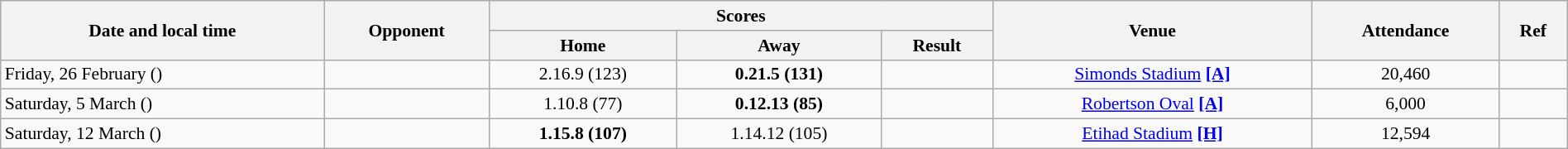<table class="wikitable plainrowheaders" style="font-size:90%; width:100%; text-align:center;">
<tr>
<th scope="col" rowspan=2>Date and local time</th>
<th scope="col" rowspan=2>Opponent</th>
<th scope="col" colspan=3>Scores</th>
<th scope="col" rowspan=2>Venue</th>
<th scope="col" rowspan=2>Attendance</th>
<th scope="col" rowspan=2>Ref</th>
</tr>
<tr>
<th scope="col">Home</th>
<th scope="col">Away</th>
<th scope="col">Result</th>
</tr>
<tr>
<td align=left>Friday, 26 February ()</td>
<td align=left></td>
<td>2.16.9 (123)</td>
<td><strong>0.21.5 (131)</strong></td>
<td></td>
<td><a href='#'>Simonds Stadium</a> <a href='#'><strong>[A]</strong></a></td>
<td>20,460</td>
<td></td>
</tr>
<tr>
<td align=left>Saturday, 5 March ()</td>
<td align=left></td>
<td>1.10.8 (77)</td>
<td><strong>0.12.13 (85)</strong></td>
<td></td>
<td><a href='#'>Robertson Oval</a> <a href='#'><strong>[A]</strong></a></td>
<td>6,000</td>
<td></td>
</tr>
<tr>
<td align=left>Saturday, 12 March ()</td>
<td align=left></td>
<td><strong>1.15.8 (107)</strong></td>
<td>1.14.12 (105)</td>
<td></td>
<td><a href='#'>Etihad Stadium</a> <a href='#'><strong>[H]</strong></a></td>
<td>12,594</td>
<td></td>
</tr>
</table>
